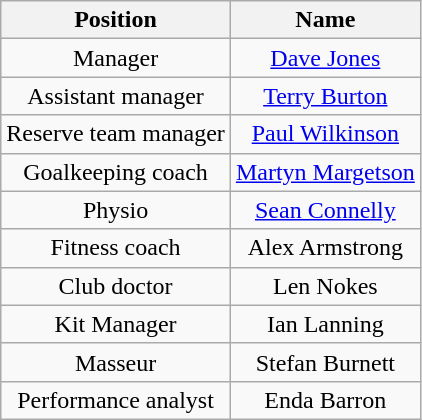<table class="wikitable" style="text-align: center">
<tr>
<th>Position</th>
<th>Name</th>
</tr>
<tr>
<td>Manager</td>
<td> <a href='#'>Dave Jones</a></td>
</tr>
<tr>
<td>Assistant manager</td>
<td> <a href='#'>Terry Burton</a></td>
</tr>
<tr>
<td>Reserve team manager</td>
<td> <a href='#'>Paul Wilkinson</a></td>
</tr>
<tr>
<td>Goalkeeping coach</td>
<td> <a href='#'>Martyn Margetson</a></td>
</tr>
<tr>
<td>Physio</td>
<td> <a href='#'>Sean Connelly</a></td>
</tr>
<tr>
<td>Fitness coach</td>
<td> Alex Armstrong</td>
</tr>
<tr>
<td>Club doctor</td>
<td> Len Nokes</td>
</tr>
<tr>
<td>Kit Manager</td>
<td> Ian Lanning</td>
</tr>
<tr>
<td>Masseur</td>
<td> Stefan Burnett</td>
</tr>
<tr>
<td>Performance analyst</td>
<td> Enda Barron</td>
</tr>
</table>
